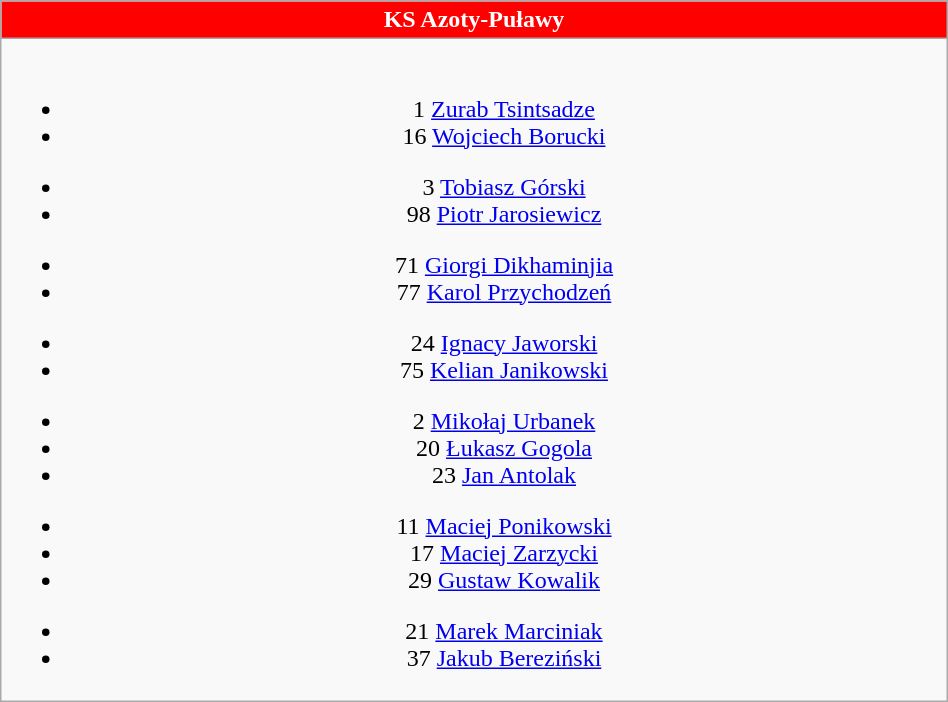<table class="wikitable" style="font-size:100%; text-align:center; width:50%">
<tr>
<th colspan=5 style="background-color:#FF0000;color:#FFFFFF;text-align:center;"> KS Azoty-Puławy</th>
</tr>
<tr>
<td><br>
<ul><li>1  <a href='#'>Zurab Tsintsadze</a></li><li>16  <a href='#'>Wojciech Borucki</a></li></ul><ul><li>3  <a href='#'>Tobiasz Górski</a></li><li>98  <a href='#'>Piotr Jarosiewicz</a></li></ul><ul><li>71  <a href='#'>Giorgi Dikhaminjia</a></li><li>77  <a href='#'>Karol Przychodzeń</a></li></ul><ul><li>24  <a href='#'>Ignacy Jaworski</a></li><li>75  <a href='#'>Kelian Janikowski</a></li></ul><ul><li>2  <a href='#'>Mikołaj Urbanek</a></li><li>20  <a href='#'>Łukasz Gogola</a></li><li>23  <a href='#'>Jan Antolak</a></li></ul><ul><li>11  <a href='#'>Maciej Ponikowski</a></li><li>17  <a href='#'>Maciej Zarzycki</a></li><li>29  <a href='#'>Gustaw Kowalik</a></li></ul><ul><li>21  <a href='#'>Marek Marciniak</a></li><li>37  <a href='#'>Jakub Bereziński</a></li></ul></td>
</tr>
</table>
